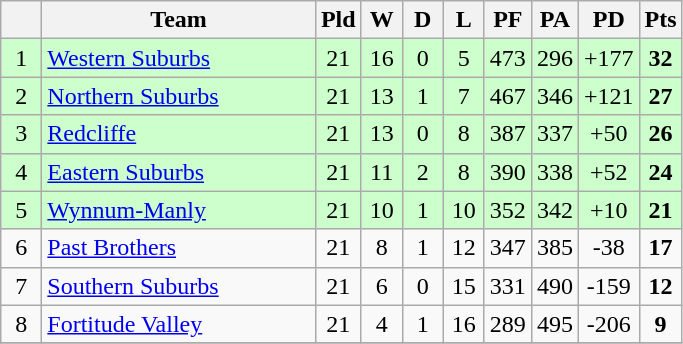<table class="wikitable" style="text-align:center;">
<tr>
<th width=20 abbr="Position×"></th>
<th width=175>Team</th>
<th width=20 abbr="Played">Pld</th>
<th width=20 abbr="Won">W</th>
<th width=20 abbr="Drawn">D</th>
<th width=20 abbr="Lost">L</th>
<th width=20 abbr="Points for">PF</th>
<th width=20 abbr="Points against">PA</th>
<th width=20 abbr="Points difference">PD</th>
<th width=20 abbr="Points">Pts</th>
</tr>
<tr style="background: #ccffcc;">
<td>1</td>
<td style="text-align:left;"> <a href='#'>Western Suburbs</a></td>
<td>21</td>
<td>16</td>
<td>0</td>
<td>5</td>
<td>473</td>
<td>296</td>
<td>+177</td>
<td><strong>32</strong></td>
</tr>
<tr style="background: #ccffcc;">
<td>2</td>
<td style="text-align:left;"> <a href='#'>Northern Suburbs</a></td>
<td>21</td>
<td>13</td>
<td>1</td>
<td>7</td>
<td>467</td>
<td>346</td>
<td>+121</td>
<td><strong>27</strong></td>
</tr>
<tr style="background: #ccffcc;">
<td>3</td>
<td style="text-align:left;"> <a href='#'>Redcliffe</a></td>
<td>21</td>
<td>13</td>
<td>0</td>
<td>8</td>
<td>387</td>
<td>337</td>
<td>+50</td>
<td><strong>26</strong></td>
</tr>
<tr style="background: #ccffcc;">
<td>4</td>
<td style="text-align:left;"> <a href='#'>Eastern Suburbs</a></td>
<td>21</td>
<td>11</td>
<td>2</td>
<td>8</td>
<td>390</td>
<td>338</td>
<td>+52</td>
<td><strong>24</strong></td>
</tr>
<tr style="background: #ccffcc;">
<td>5</td>
<td style="text-align:left;"> <a href='#'>Wynnum-Manly</a></td>
<td>21</td>
<td>10</td>
<td>1</td>
<td>10</td>
<td>352</td>
<td>342</td>
<td>+10</td>
<td><strong>21</strong></td>
</tr>
<tr>
<td>6</td>
<td style="text-align:left;"> <a href='#'>Past Brothers</a></td>
<td>21</td>
<td>8</td>
<td>1</td>
<td>12</td>
<td>347</td>
<td>385</td>
<td>-38</td>
<td><strong>17</strong></td>
</tr>
<tr>
<td>7</td>
<td style="text-align:left;"> <a href='#'>Southern Suburbs</a></td>
<td>21</td>
<td>6</td>
<td>0</td>
<td>15</td>
<td>331</td>
<td>490</td>
<td>-159</td>
<td><strong>12</strong></td>
</tr>
<tr>
<td>8</td>
<td style="text-align:left;"> <a href='#'>Fortitude Valley</a></td>
<td>21</td>
<td>4</td>
<td>1</td>
<td>16</td>
<td>289</td>
<td>495</td>
<td>-206</td>
<td><strong>9</strong></td>
</tr>
<tr>
</tr>
</table>
